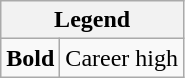<table class="wikitable mw-collapsible">
<tr>
<th colspan="2">Legend</th>
</tr>
<tr>
<td><strong>Bold</strong></td>
<td>Career high</td>
</tr>
</table>
